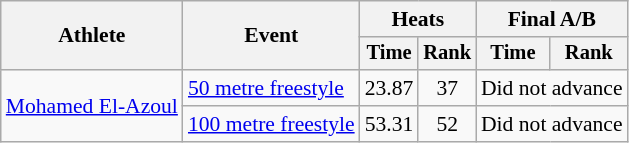<table class="wikitable" style="font-size:90%">
<tr>
<th rowspan="2">Athlete</th>
<th rowspan="2">Event</th>
<th colspan=2>Heats</th>
<th colspan=2>Final A/B</th>
</tr>
<tr style="font-size:95%">
<th>Time</th>
<th>Rank</th>
<th>Time</th>
<th>Rank</th>
</tr>
<tr align=center>
<td align=left rowspan=2><a href='#'>Mohamed El-Azoul</a></td>
<td align=left><a href='#'>50 metre freestyle</a></td>
<td>23.87</td>
<td>37</td>
<td colspan=2>Did not advance</td>
</tr>
<tr align=center>
<td align=left><a href='#'>100 metre freestyle</a></td>
<td>53.31</td>
<td>52</td>
<td colspan=2>Did not advance</td>
</tr>
</table>
